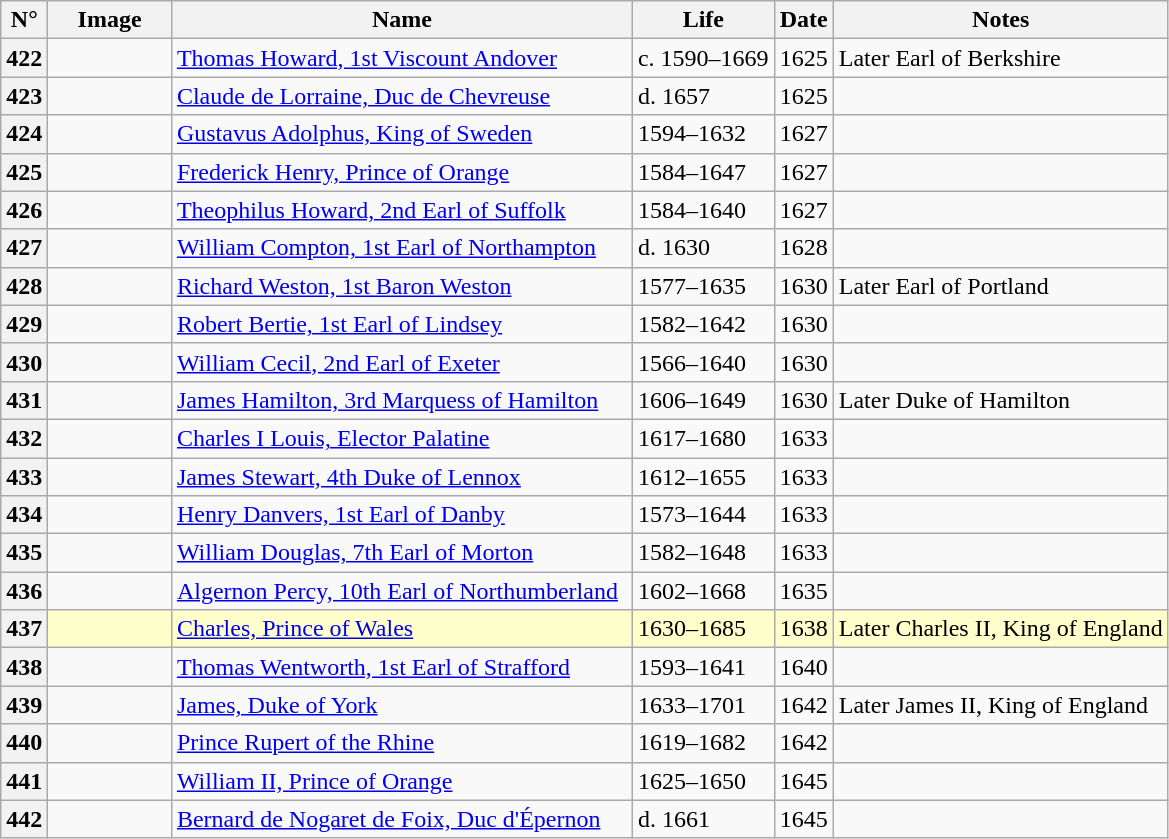<table class="wikitable">
<tr>
<th>N°</th>
<th style="width: 75px;">Image</th>
<th style="width: 300px;">Name</th>
<th>Life</th>
<th>Date</th>
<th>Notes</th>
</tr>
<tr id="Charles I">
<th>422</th>
<td></td>
<td><a href='#'>Thomas Howard, 1st Viscount Andover</a></td>
<td>c. 1590–1669</td>
<td>1625</td>
<td>Later Earl of Berkshire</td>
</tr>
<tr>
<th>423</th>
<td></td>
<td><a href='#'>Claude de Lorraine, Duc de Chevreuse</a></td>
<td>d. 1657</td>
<td>1625</td>
<td></td>
</tr>
<tr>
<th>424</th>
<td></td>
<td><a href='#'>Gustavus Adolphus, King of Sweden</a></td>
<td>1594–1632</td>
<td>1627</td>
<td></td>
</tr>
<tr>
<th>425</th>
<td></td>
<td><a href='#'>Frederick Henry, Prince of Orange</a></td>
<td>1584–1647</td>
<td>1627</td>
<td></td>
</tr>
<tr>
<th>426</th>
<td></td>
<td><a href='#'>Theophilus Howard, 2nd Earl of Suffolk</a></td>
<td>1584–1640</td>
<td>1627</td>
<td></td>
</tr>
<tr>
<th>427</th>
<td></td>
<td><a href='#'>William Compton, 1st Earl of Northampton</a></td>
<td>d. 1630</td>
<td>1628</td>
<td></td>
</tr>
<tr>
<th>428</th>
<td></td>
<td><a href='#'>Richard Weston, 1st Baron Weston</a></td>
<td>1577–1635</td>
<td>1630</td>
<td>Later Earl of Portland</td>
</tr>
<tr>
<th>429</th>
<td></td>
<td><a href='#'>Robert Bertie, 1st Earl of Lindsey</a></td>
<td>1582–1642</td>
<td>1630</td>
<td></td>
</tr>
<tr>
<th>430</th>
<td></td>
<td><a href='#'>William Cecil, 2nd Earl of Exeter</a></td>
<td>1566–1640</td>
<td>1630</td>
<td></td>
</tr>
<tr>
<th>431</th>
<td></td>
<td><a href='#'>James Hamilton, 3rd Marquess of Hamilton</a></td>
<td>1606–1649</td>
<td>1630</td>
<td>Later Duke of Hamilton</td>
</tr>
<tr>
<th>432</th>
<td></td>
<td><a href='#'>Charles I Louis, Elector Palatine</a></td>
<td>1617–1680</td>
<td>1633</td>
<td></td>
</tr>
<tr>
<th>433</th>
<td></td>
<td><a href='#'>James Stewart, 4th Duke of Lennox</a></td>
<td>1612–1655</td>
<td>1633</td>
<td></td>
</tr>
<tr>
<th>434</th>
<td></td>
<td><a href='#'>Henry Danvers, 1st Earl of Danby</a></td>
<td>1573–1644</td>
<td>1633</td>
<td></td>
</tr>
<tr>
<th>435</th>
<td></td>
<td><a href='#'>William Douglas, 7th Earl of Morton</a></td>
<td>1582–1648</td>
<td>1633</td>
<td></td>
</tr>
<tr>
<th>436</th>
<td></td>
<td><a href='#'>Algernon Percy, 10th Earl of Northumberland</a></td>
<td>1602–1668</td>
<td>1635</td>
<td></td>
</tr>
<tr bgcolor="#FFFFCC">
<th>437</th>
<td></td>
<td><a href='#'>Charles, Prince of Wales</a></td>
<td>1630–1685</td>
<td>1638</td>
<td>Later Charles II, King of England</td>
</tr>
<tr>
<th>438</th>
<td></td>
<td><a href='#'>Thomas Wentworth, 1st Earl of Strafford</a></td>
<td>1593–1641</td>
<td>1640</td>
<td></td>
</tr>
<tr>
<th>439</th>
<td></td>
<td><a href='#'>James, Duke of York</a></td>
<td>1633–1701</td>
<td>1642</td>
<td>Later James II, King of England</td>
</tr>
<tr>
<th>440</th>
<td></td>
<td><a href='#'>Prince Rupert of the Rhine</a></td>
<td>1619–1682</td>
<td>1642</td>
<td></td>
</tr>
<tr>
<th>441</th>
<td></td>
<td><a href='#'>William II, Prince of Orange</a></td>
<td>1625–1650</td>
<td>1645</td>
<td></td>
</tr>
<tr>
<th>442</th>
<td></td>
<td><a href='#'>Bernard de Nogaret de Foix, Duc d'Épernon</a></td>
<td>d. 1661</td>
<td>1645</td>
<td></td>
</tr>
</table>
